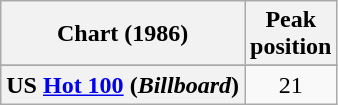<table class="wikitable plainrowheaders" style="text-align:center;">
<tr>
<th scope="col">Chart (1986)</th>
<th scope="col">Peak<br>position</th>
</tr>
<tr>
</tr>
<tr>
<th scope="row">US <a href='#'>Hot 100</a> (<em>Billboard</em>)</th>
<td align="center">21</td>
</tr>
</table>
